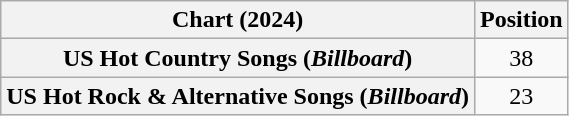<table class="wikitable sortable plainrowheaders" style="text-align:center">
<tr>
<th scope="col">Chart (2024)</th>
<th scope="col">Position</th>
</tr>
<tr>
<th scope="row">US Hot Country Songs (<em>Billboard</em>)</th>
<td>38</td>
</tr>
<tr>
<th scope="row">US Hot Rock & Alternative Songs (<em>Billboard</em>)</th>
<td>23</td>
</tr>
</table>
